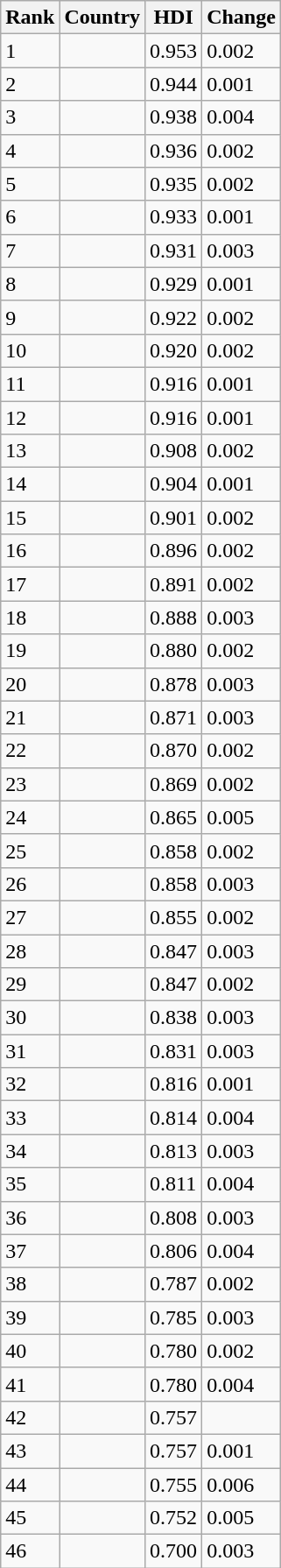<table class="wikitable sortable">
<tr>
<th style="width:2em;" ! data-sort-type="number">Rank</th>
<th>Country</th>
<th>HDI</th>
<th>Change</th>
</tr>
<tr>
<td>1</td>
<td></td>
<td>0.953</td>
<td> 0.002</td>
</tr>
<tr>
<td>2</td>
<td></td>
<td>0.944</td>
<td> 0.001</td>
</tr>
<tr>
<td>3</td>
<td></td>
<td>0.938</td>
<td> 0.004</td>
</tr>
<tr>
<td>4</td>
<td></td>
<td>0.936</td>
<td> 0.002</td>
</tr>
<tr>
<td>5</td>
<td></td>
<td>0.935</td>
<td> 0.002</td>
</tr>
<tr>
<td>6</td>
<td></td>
<td>0.933</td>
<td> 0.001</td>
</tr>
<tr>
<td>7</td>
<td></td>
<td>0.931</td>
<td> 0.003</td>
</tr>
<tr>
<td>8</td>
<td></td>
<td>0.929</td>
<td> 0.001</td>
</tr>
<tr>
<td>9</td>
<td></td>
<td>0.922</td>
<td> 0.002</td>
</tr>
<tr>
<td>10</td>
<td></td>
<td>0.920</td>
<td> 0.002</td>
</tr>
<tr>
<td>11</td>
<td></td>
<td>0.916</td>
<td> 0.001</td>
</tr>
<tr>
<td>12</td>
<td></td>
<td>0.916</td>
<td> 0.001</td>
</tr>
<tr>
<td>13</td>
<td></td>
<td>0.908</td>
<td> 0.002</td>
</tr>
<tr>
<td>14</td>
<td></td>
<td>0.904</td>
<td> 0.001</td>
</tr>
<tr>
<td>15</td>
<td></td>
<td>0.901</td>
<td> 0.002</td>
</tr>
<tr>
<td>16</td>
<td></td>
<td>0.896</td>
<td> 0.002</td>
</tr>
<tr>
<td>17</td>
<td></td>
<td>0.891</td>
<td> 0.002</td>
</tr>
<tr>
<td>18</td>
<td></td>
<td>0.888</td>
<td> 0.003</td>
</tr>
<tr>
<td>19</td>
<td></td>
<td>0.880</td>
<td> 0.002</td>
</tr>
<tr>
<td>20</td>
<td></td>
<td>0.878</td>
<td> 0.003</td>
</tr>
<tr>
<td>21</td>
<td></td>
<td>0.871</td>
<td> 0.003</td>
</tr>
<tr>
<td>22</td>
<td></td>
<td>0.870</td>
<td> 0.002</td>
</tr>
<tr>
<td>23</td>
<td></td>
<td>0.869</td>
<td> 0.002</td>
</tr>
<tr>
<td>24</td>
<td></td>
<td>0.865</td>
<td> 0.005</td>
</tr>
<tr>
<td>25</td>
<td></td>
<td>0.858</td>
<td> 0.002</td>
</tr>
<tr>
<td>26</td>
<td></td>
<td>0.858</td>
<td> 0.003</td>
</tr>
<tr>
<td>27</td>
<td></td>
<td>0.855</td>
<td> 0.002</td>
</tr>
<tr>
<td>28</td>
<td></td>
<td>0.847</td>
<td> 0.003</td>
</tr>
<tr>
<td>29</td>
<td></td>
<td>0.847</td>
<td> 0.002</td>
</tr>
<tr>
<td>30</td>
<td></td>
<td>0.838</td>
<td> 0.003</td>
</tr>
<tr>
<td>31</td>
<td></td>
<td>0.831</td>
<td> 0.003</td>
</tr>
<tr>
<td>32</td>
<td></td>
<td>0.816</td>
<td> 0.001</td>
</tr>
<tr>
<td>33</td>
<td></td>
<td>0.814</td>
<td> 0.004</td>
</tr>
<tr>
<td>34</td>
<td></td>
<td>0.813</td>
<td> 0.003</td>
</tr>
<tr>
<td>35</td>
<td></td>
<td>0.811</td>
<td> 0.004</td>
</tr>
<tr>
<td>36</td>
<td></td>
<td>0.808</td>
<td> 0.003</td>
</tr>
<tr>
<td>37</td>
<td></td>
<td>0.806</td>
<td> 0.004</td>
</tr>
<tr>
<td>38</td>
<td></td>
<td>0.787</td>
<td> 0.002</td>
</tr>
<tr>
<td>39</td>
<td></td>
<td>0.785</td>
<td> 0.003</td>
</tr>
<tr>
<td>40</td>
<td></td>
<td>0.780</td>
<td> 0.002</td>
</tr>
<tr>
<td>41</td>
<td></td>
<td>0.780</td>
<td> 0.004</td>
</tr>
<tr>
<td>42</td>
<td></td>
<td>0.757</td>
<td></td>
</tr>
<tr>
<td>43</td>
<td></td>
<td>0.757</td>
<td> 0.001</td>
</tr>
<tr>
<td>44</td>
<td></td>
<td>0.755</td>
<td> 0.006</td>
</tr>
<tr>
<td>45</td>
<td></td>
<td>0.752</td>
<td> 0.005</td>
</tr>
<tr>
<td>46</td>
<td></td>
<td>0.700</td>
<td> 0.003</td>
</tr>
</table>
